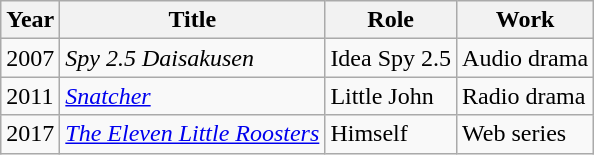<table class="wikitable sortable">
<tr>
<th>Year</th>
<th>Title</th>
<th>Role</th>
<th>Work</th>
</tr>
<tr>
<td>2007</td>
<td><em>Spy 2.5 Daisakusen</em></td>
<td>Idea Spy 2.5</td>
<td>Audio drama</td>
</tr>
<tr>
<td>2011</td>
<td><em><a href='#'>Snatcher</a></em></td>
<td>Little John</td>
<td>Radio drama</td>
</tr>
<tr>
<td>2017</td>
<td><em><a href='#'>The Eleven Little Roosters</a></em></td>
<td>Himself</td>
<td>Web series</td>
</tr>
</table>
